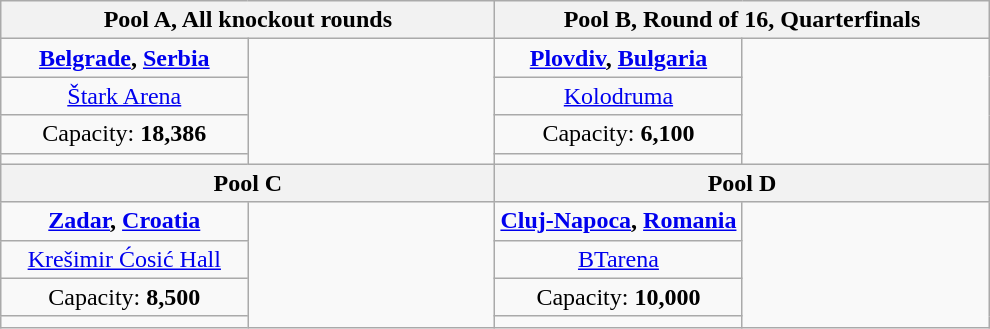<table class="wikitable" style="text-align: center;">
<tr>
<th colspan="2" style="width: 50%;">Pool A, All knockout rounds</th>
<th colspan="2" style="width: 50%;">Pool B, Round of 16, Quarterfinals</th>
</tr>
<tr>
<td><strong> <a href='#'>Belgrade</a>, <a href='#'>Serbia</a></strong></td>
<td rowspan="4"></td>
<td><strong> <a href='#'>Plovdiv</a>, <a href='#'>Bulgaria</a></strong></td>
<td rowspan="4"></td>
</tr>
<tr>
<td><a href='#'>Štark Arena</a></td>
<td><a href='#'>Kolodruma</a></td>
</tr>
<tr>
<td>Capacity: <strong>18,386</strong></td>
<td>Capacity: <strong>6,100</strong></td>
</tr>
<tr>
<td></td>
<td></td>
</tr>
<tr>
<th colspan="2" style="width: 50%;">Pool C</th>
<th colspan="2" style="width: 50%;">Pool D</th>
</tr>
<tr>
<td style="width: 25%;"><strong> <a href='#'>Zadar</a>, <a href='#'>Croatia</a></strong></td>
<td rowspan="4" style="width: 25%;"></td>
<td style="width: 25%;"><strong> <a href='#'>Cluj-Napoca</a>, <a href='#'>Romania</a></strong></td>
<td rowspan="4" style="width: 25%;"></td>
</tr>
<tr>
<td><a href='#'>Krešimir Ćosić Hall</a></td>
<td><a href='#'>BTarena</a></td>
</tr>
<tr>
<td>Capacity: <strong>8,500</strong></td>
<td>Capacity: <strong>10,000</strong></td>
</tr>
<tr>
<td></td>
<td></td>
</tr>
</table>
